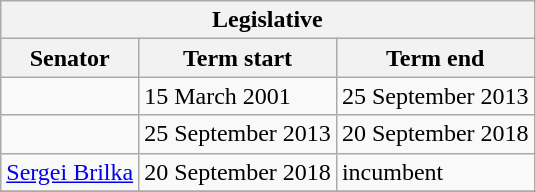<table class="wikitable sortable">
<tr>
<th colspan=3>Legislative</th>
</tr>
<tr>
<th>Senator</th>
<th>Term start</th>
<th>Term end</th>
</tr>
<tr>
<td></td>
<td>15 March 2001</td>
<td>25 September 2013</td>
</tr>
<tr>
<td></td>
<td>25 September 2013</td>
<td>20 September 2018</td>
</tr>
<tr>
<td><a href='#'>Sergei Brilka</a></td>
<td>20 September 2018</td>
<td>incumbent</td>
</tr>
<tr>
</tr>
</table>
